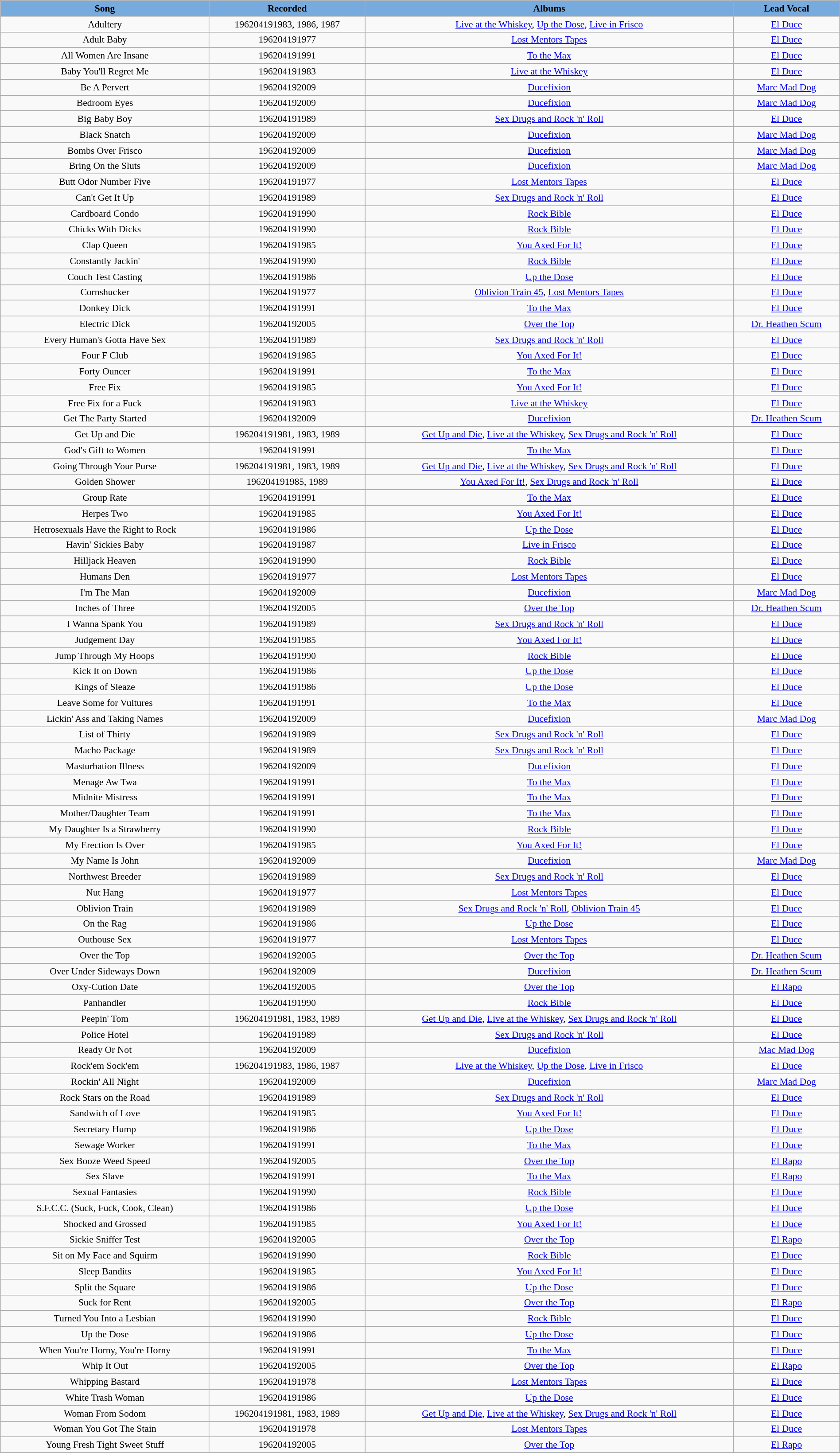<table class="wikitable sortable" style="margin:0.5em auto; clear:both; font-size:.9em; text-align:center; width:100%">
<tr>
<th style="background: #7ad;">Song</th>
<th style="background: #7ad;">Recorded</th>
<th style="background: #7ad;">Albums</th>
<th style="background: #7ad;">Lead Vocal</th>
</tr>
<tr>
<td><span>Adultery</span></td>
<td><span>19620419</span>1983, 1986, 1987</td>
<td><a href='#'>Live at the Whiskey</a>, <a href='#'>Up the Dose</a>, <a href='#'>Live in Frisco</a></td>
<td><a href='#'>El Duce</a></td>
</tr>
<tr>
<td><span>Adult Baby</span></td>
<td><span>19620419</span>1977</td>
<td><a href='#'>Lost Mentors Tapes</a></td>
<td><a href='#'>El Duce</a></td>
</tr>
<tr>
<td><span>All Women Are Insane</span></td>
<td><span>19620419</span>1991</td>
<td><a href='#'>To the Max</a></td>
<td><a href='#'>El Duce</a></td>
</tr>
<tr>
<td><span>Baby You'll Regret Me</span></td>
<td><span>19620419</span>1983</td>
<td><a href='#'>Live at the Whiskey</a></td>
<td><a href='#'>El Duce</a></td>
</tr>
<tr>
<td><span>Be A Pervert</span></td>
<td><span>19620419</span>2009</td>
<td><a href='#'>Ducefixion</a></td>
<td><a href='#'>Marc Mad Dog</a></td>
</tr>
<tr>
<td><span>Bedroom Eyes</span></td>
<td><span>19620419</span>2009</td>
<td><a href='#'>Ducefixion</a></td>
<td><a href='#'>Marc Mad Dog</a></td>
</tr>
<tr>
<td><span>Big Baby Boy</span></td>
<td><span>19620419</span>1989</td>
<td><a href='#'>Sex Drugs and Rock 'n' Roll</a></td>
<td><a href='#'>El Duce</a></td>
</tr>
<tr>
<td><span>Black Snatch</span></td>
<td><span>19620419</span>2009</td>
<td><a href='#'>Ducefixion</a></td>
<td><a href='#'>Marc Mad Dog</a></td>
</tr>
<tr>
<td><span>Bombs Over Frisco</span></td>
<td><span>19620419</span>2009</td>
<td><a href='#'>Ducefixion</a></td>
<td><a href='#'>Marc Mad Dog</a></td>
</tr>
<tr>
<td><span>Bring On the Sluts</span></td>
<td><span>19620419</span>2009</td>
<td><a href='#'>Ducefixion</a></td>
<td><a href='#'>Marc Mad Dog</a></td>
</tr>
<tr>
<td><span>Butt Odor Number Five</span></td>
<td><span>19620419</span>1977</td>
<td><a href='#'>Lost Mentors Tapes</a></td>
<td><a href='#'>El Duce</a></td>
</tr>
<tr>
<td><span>Can't Get It Up</span></td>
<td><span>19620419</span>1989</td>
<td><a href='#'>Sex Drugs and Rock 'n' Roll</a></td>
<td><a href='#'>El Duce</a></td>
</tr>
<tr>
<td><span>Cardboard Condo</span></td>
<td><span>19620419</span>1990</td>
<td><a href='#'>Rock Bible</a></td>
<td><a href='#'>El Duce</a></td>
</tr>
<tr>
<td><span>Chicks With Dicks</span></td>
<td><span>19620419</span>1990</td>
<td><a href='#'>Rock Bible</a></td>
<td><a href='#'>El Duce</a></td>
</tr>
<tr>
<td><span>Clap Queen</span></td>
<td><span>19620419</span>1985</td>
<td><a href='#'>You Axed For It!</a></td>
<td><a href='#'>El Duce</a></td>
</tr>
<tr>
<td><span>Constantly Jackin'</span></td>
<td><span>19620419</span>1990</td>
<td><a href='#'>Rock Bible</a></td>
<td><a href='#'>El Duce</a></td>
</tr>
<tr>
<td><span>Couch Test Casting</span></td>
<td><span>19620419</span>1986</td>
<td><a href='#'>Up the Dose</a></td>
<td><a href='#'>El Duce</a></td>
</tr>
<tr>
<td><span>Cornshucker</span></td>
<td><span>19620419</span>1977</td>
<td><a href='#'>Oblivion Train 45</a>, <a href='#'>Lost Mentors Tapes</a></td>
<td><a href='#'>El Duce</a></td>
</tr>
<tr>
<td><span>Donkey Dick</span></td>
<td><span>19620419</span>1991</td>
<td><a href='#'>To the Max</a></td>
<td><a href='#'>El Duce</a></td>
</tr>
<tr>
<td><span>Electric Dick</span></td>
<td><span>19620419</span>2005</td>
<td><a href='#'>Over the Top</a></td>
<td><a href='#'>Dr. Heathen Scum</a></td>
</tr>
<tr>
<td><span>Every Human's Gotta Have Sex</span></td>
<td><span>19620419</span>1989</td>
<td><a href='#'>Sex Drugs and Rock 'n' Roll</a></td>
<td><a href='#'>El Duce</a></td>
</tr>
<tr>
<td><span>Four F Club</span></td>
<td><span>19620419</span>1985</td>
<td><a href='#'>You Axed For It!</a></td>
<td><a href='#'>El Duce</a></td>
</tr>
<tr>
<td><span>Forty Ouncer</span></td>
<td><span>19620419</span>1991</td>
<td><a href='#'>To the Max</a></td>
<td><a href='#'>El Duce</a></td>
</tr>
<tr>
<td><span>Free Fix</span></td>
<td><span>19620419</span>1985</td>
<td><a href='#'>You Axed For It!</a></td>
<td><a href='#'>El Duce</a></td>
</tr>
<tr>
<td><span>Free Fix for a Fuck</span></td>
<td><span>19620419</span>1983</td>
<td><a href='#'>Live at the Whiskey</a></td>
<td><a href='#'>El Duce</a></td>
</tr>
<tr>
<td><span>Get The Party Started</span></td>
<td><span>19620419</span>2009</td>
<td><a href='#'>Ducefixion</a></td>
<td><a href='#'>Dr. Heathen Scum</a></td>
</tr>
<tr>
<td><span>Get Up and Die</span></td>
<td><span>19620419</span>1981, 1983, 1989</td>
<td><a href='#'>Get Up and Die</a>, <a href='#'>Live at the Whiskey</a>, <a href='#'>Sex Drugs and Rock 'n' Roll</a></td>
<td><a href='#'>El Duce</a></td>
</tr>
<tr>
<td><span>God's Gift to Women</span></td>
<td><span>19620419</span>1991</td>
<td><a href='#'>To the Max</a></td>
<td><a href='#'>El Duce</a></td>
</tr>
<tr>
<td><span>Going Through Your Purse</span></td>
<td><span>19620419</span>1981, 1983, 1989</td>
<td><a href='#'>Get Up and Die</a>, <a href='#'>Live at the Whiskey</a>, <a href='#'>Sex Drugs and Rock 'n' Roll</a></td>
<td><a href='#'>El Duce</a></td>
</tr>
<tr>
<td><span>Golden Shower</span></td>
<td><span>19620419</span>1985, 1989</td>
<td><a href='#'>You Axed For It!</a>, <a href='#'>Sex Drugs and Rock 'n' Roll</a></td>
<td><a href='#'>El Duce</a></td>
</tr>
<tr>
<td><span>Group Rate</span></td>
<td><span>19620419</span>1991</td>
<td><a href='#'>To the Max</a></td>
<td><a href='#'>El Duce</a></td>
</tr>
<tr>
<td><span>Herpes Two</span></td>
<td><span>19620419</span>1985</td>
<td><a href='#'>You Axed For It!</a></td>
<td><a href='#'>El Duce</a></td>
</tr>
<tr>
<td><span>Hetrosexuals Have the Right to Rock</span></td>
<td><span>19620419</span>1986</td>
<td><a href='#'>Up the Dose</a></td>
<td><a href='#'>El Duce</a></td>
</tr>
<tr>
<td><span>Havin' Sickies Baby</span></td>
<td><span>19620419</span>1987</td>
<td><a href='#'>Live in Frisco</a></td>
<td><a href='#'>El Duce</a></td>
</tr>
<tr>
<td><span>Hilljack Heaven</span></td>
<td><span>19620419</span>1990</td>
<td><a href='#'>Rock Bible</a></td>
<td><a href='#'>El Duce</a></td>
</tr>
<tr>
<td><span>Humans Den</span></td>
<td><span>19620419</span>1977</td>
<td><a href='#'>Lost Mentors Tapes</a></td>
<td><a href='#'>El Duce</a></td>
</tr>
<tr>
<td><span>I'm The Man</span></td>
<td><span>19620419</span>2009</td>
<td><a href='#'>Ducefixion</a></td>
<td><a href='#'>Marc Mad Dog</a></td>
</tr>
<tr>
<td><span>Inches of Three</span></td>
<td><span>19620419</span>2005</td>
<td><a href='#'>Over the Top</a></td>
<td><a href='#'>Dr. Heathen Scum</a></td>
</tr>
<tr>
<td><span>I Wanna Spank You</span></td>
<td><span>19620419</span>1989</td>
<td><a href='#'>Sex Drugs and Rock 'n' Roll</a></td>
<td><a href='#'>El Duce</a></td>
</tr>
<tr>
<td><span>Judgement Day</span></td>
<td><span>19620419</span>1985</td>
<td><a href='#'>You Axed For It!</a></td>
<td><a href='#'>El Duce</a></td>
</tr>
<tr>
<td><span>Jump Through My Hoops</span></td>
<td><span>19620419</span>1990</td>
<td><a href='#'>Rock Bible</a></td>
<td><a href='#'>El Duce</a></td>
</tr>
<tr>
<td><span>Kick It on Down</span></td>
<td><span>19620419</span>1986</td>
<td><a href='#'>Up the Dose</a></td>
<td><a href='#'>El Duce</a></td>
</tr>
<tr>
<td><span>Kings of Sleaze</span></td>
<td><span>19620419</span>1986</td>
<td><a href='#'>Up the Dose</a></td>
<td><a href='#'>El Duce</a></td>
</tr>
<tr>
<td><span>Leave Some for Vultures</span></td>
<td><span>19620419</span>1991</td>
<td><a href='#'>To the Max</a></td>
<td><a href='#'>El Duce</a></td>
</tr>
<tr>
<td><span>Lickin' Ass and Taking Names</span></td>
<td><span>19620419</span>2009</td>
<td><a href='#'>Ducefixion</a></td>
<td><a href='#'>Marc Mad Dog</a></td>
</tr>
<tr>
<td><span>List of Thirty</span></td>
<td><span>19620419</span>1989</td>
<td><a href='#'>Sex Drugs and Rock 'n' Roll</a></td>
<td><a href='#'>El Duce</a></td>
</tr>
<tr>
<td><span>Macho Package</span></td>
<td><span>19620419</span>1989</td>
<td><a href='#'>Sex Drugs and Rock 'n' Roll</a></td>
<td><a href='#'>El Duce</a></td>
</tr>
<tr>
<td><span>Masturbation Illness</span></td>
<td><span>19620419</span>2009</td>
<td><a href='#'>Ducefixion</a></td>
<td><a href='#'>El Duce</a></td>
</tr>
<tr>
<td><span>Menage Aw Twa</span></td>
<td><span>19620419</span>1991</td>
<td><a href='#'>To the Max</a></td>
<td><a href='#'>El Duce</a></td>
</tr>
<tr>
<td><span>Midnite Mistress</span></td>
<td><span>19620419</span>1991</td>
<td><a href='#'>To the Max</a></td>
<td><a href='#'>El Duce</a></td>
</tr>
<tr>
<td><span>Mother/Daughter Team</span></td>
<td><span>19620419</span>1991</td>
<td><a href='#'>To the Max</a></td>
<td><a href='#'>El Duce</a></td>
</tr>
<tr>
<td><span>My Daughter Is a Strawberry</span></td>
<td><span>19620419</span>1990</td>
<td><a href='#'>Rock Bible</a></td>
<td><a href='#'>El Duce</a></td>
</tr>
<tr>
<td><span>My Erection Is Over</span></td>
<td><span>19620419</span>1985</td>
<td><a href='#'>You Axed For It!</a></td>
<td><a href='#'>El Duce</a></td>
</tr>
<tr>
<td><span>My Name Is John</span></td>
<td><span>19620419</span>2009</td>
<td><a href='#'>Ducefixion</a></td>
<td><a href='#'>Marc Mad Dog</a></td>
</tr>
<tr>
<td><span>Northwest Breeder</span></td>
<td><span>19620419</span>1989</td>
<td><a href='#'>Sex Drugs and Rock 'n' Roll</a></td>
<td><a href='#'>El Duce</a></td>
</tr>
<tr>
<td><span>Nut Hang</span></td>
<td><span>19620419</span>1977</td>
<td><a href='#'>Lost Mentors Tapes</a></td>
<td><a href='#'>El Duce</a></td>
</tr>
<tr>
<td><span>Oblivion Train</span></td>
<td><span>19620419</span>1989</td>
<td><a href='#'>Sex Drugs and Rock 'n' Roll</a>, <a href='#'>Oblivion Train 45</a></td>
<td><a href='#'>El Duce</a></td>
</tr>
<tr>
<td><span>On the Rag</span></td>
<td><span>19620419</span>1986</td>
<td><a href='#'>Up the Dose</a></td>
<td><a href='#'>El Duce</a></td>
</tr>
<tr>
<td><span>Outhouse Sex</span></td>
<td><span>19620419</span>1977</td>
<td><a href='#'>Lost Mentors Tapes</a></td>
<td><a href='#'>El Duce</a></td>
</tr>
<tr>
<td><span>Over the Top</span></td>
<td><span>19620419</span>2005</td>
<td><a href='#'>Over the Top</a></td>
<td><a href='#'>Dr. Heathen Scum</a></td>
</tr>
<tr>
<td><span>Over Under Sideways Down</span></td>
<td><span>19620419</span>2009</td>
<td><a href='#'>Ducefixion</a></td>
<td><a href='#'>Dr. Heathen Scum</a></td>
</tr>
<tr>
<td><span>Oxy-Cution Date</span></td>
<td><span>19620419</span>2005</td>
<td><a href='#'>Over the Top</a></td>
<td><a href='#'>El Rapo</a></td>
</tr>
<tr>
<td><span>Panhandler</span></td>
<td><span>19620419</span>1990</td>
<td><a href='#'>Rock Bible</a></td>
<td><a href='#'>El Duce</a></td>
</tr>
<tr>
<td><span>Peepin' Tom</span></td>
<td><span>19620419</span>1981, 1983, 1989</td>
<td><a href='#'>Get Up and Die</a>, <a href='#'>Live at the Whiskey</a>, <a href='#'>Sex Drugs and Rock 'n' Roll</a></td>
<td><a href='#'>El Duce</a></td>
</tr>
<tr>
<td><span>Police Hotel</span></td>
<td><span>19620419</span>1989</td>
<td><a href='#'>Sex Drugs and Rock 'n' Roll</a></td>
<td><a href='#'>El Duce</a></td>
</tr>
<tr>
<td><span>Ready Or Not</span></td>
<td><span>19620419</span>2009</td>
<td><a href='#'>Ducefixion</a></td>
<td><a href='#'>Mac Mad Dog</a></td>
</tr>
<tr>
<td><span>Rock'em Sock'em</span></td>
<td><span>19620419</span>1983, 1986, 1987</td>
<td><a href='#'>Live at the Whiskey</a>, <a href='#'>Up the Dose</a>, <a href='#'>Live in Frisco</a></td>
<td><a href='#'>El Duce</a></td>
</tr>
<tr>
<td><span>Rockin' All Night</span></td>
<td><span>19620419</span>2009</td>
<td><a href='#'>Ducefixion</a></td>
<td><a href='#'>Marc Mad Dog</a></td>
</tr>
<tr>
<td><span>Rock Stars on the Road</span></td>
<td><span>19620419</span>1989</td>
<td><a href='#'>Sex Drugs and Rock 'n' Roll</a></td>
<td><a href='#'>El Duce</a></td>
</tr>
<tr>
<td><span>Sandwich of Love</span></td>
<td><span>19620419</span>1985</td>
<td><a href='#'>You Axed For It!</a></td>
<td><a href='#'>El Duce</a></td>
</tr>
<tr>
<td><span>Secretary Hump</span></td>
<td><span>19620419</span>1986</td>
<td><a href='#'>Up the Dose</a></td>
<td><a href='#'>El Duce</a></td>
</tr>
<tr>
<td><span>Sewage Worker</span></td>
<td><span>19620419</span>1991</td>
<td><a href='#'>To the Max</a></td>
<td><a href='#'>El Duce</a></td>
</tr>
<tr>
<td><span>Sex Booze Weed Speed</span></td>
<td><span>19620419</span>2005</td>
<td><a href='#'>Over the Top</a></td>
<td><a href='#'>El Rapo</a></td>
</tr>
<tr>
<td><span>Sex Slave</span></td>
<td><span>19620419</span>1991</td>
<td><a href='#'>To the Max</a></td>
<td><a href='#'>El Rapo</a></td>
</tr>
<tr>
<td><span>Sexual Fantasies</span></td>
<td><span>19620419</span>1990</td>
<td><a href='#'>Rock Bible</a></td>
<td><a href='#'>El Duce</a></td>
</tr>
<tr>
<td><span>S.F.C.C. (Suck, Fuck, Cook, Clean)</span></td>
<td><span>19620419</span>1986</td>
<td><a href='#'>Up the Dose</a></td>
<td><a href='#'>El Duce</a></td>
</tr>
<tr>
<td><span>Shocked and Grossed</span></td>
<td><span>19620419</span>1985</td>
<td><a href='#'>You Axed For It!</a></td>
<td><a href='#'>El Duce</a></td>
</tr>
<tr>
<td><span>Sickie Sniffer Test</span></td>
<td><span>19620419</span>2005</td>
<td><a href='#'>Over the Top</a></td>
<td><a href='#'>El Rapo</a></td>
</tr>
<tr>
<td><span>Sit on My Face and Squirm</span></td>
<td><span>19620419</span>1990</td>
<td><a href='#'>Rock Bible</a></td>
<td><a href='#'>El Duce</a></td>
</tr>
<tr>
<td><span>Sleep Bandits</span></td>
<td><span>19620419</span>1985</td>
<td><a href='#'>You Axed For It!</a></td>
<td><a href='#'>El Duce</a></td>
</tr>
<tr>
<td><span>Split the Square</span></td>
<td><span>19620419</span>1986</td>
<td><a href='#'>Up the Dose</a></td>
<td><a href='#'>El Duce</a></td>
</tr>
<tr>
<td><span>Suck for Rent</span></td>
<td><span>19620419</span>2005</td>
<td><a href='#'>Over the Top</a></td>
<td><a href='#'>El Rapo</a></td>
</tr>
<tr>
<td><span>Turned You Into a Lesbian</span></td>
<td><span>19620419</span>1990</td>
<td><a href='#'>Rock Bible</a></td>
<td><a href='#'>El Duce</a></td>
</tr>
<tr>
<td><span>Up the Dose</span></td>
<td><span>19620419</span>1986</td>
<td><a href='#'>Up the Dose</a></td>
<td><a href='#'>El Duce</a></td>
</tr>
<tr>
<td><span>When You're Horny, You're Horny</span></td>
<td><span>19620419</span>1991</td>
<td><a href='#'>To the Max</a></td>
<td><a href='#'>El Duce</a></td>
</tr>
<tr>
<td><span>Whip It Out</span></td>
<td><span>19620419</span>2005</td>
<td><a href='#'>Over the Top</a></td>
<td><a href='#'>El Rapo</a></td>
</tr>
<tr>
<td><span>Whipping Bastard</span></td>
<td><span>19620419</span>1978</td>
<td><a href='#'>Lost Mentors Tapes</a></td>
<td><a href='#'>El Duce</a></td>
</tr>
<tr>
<td><span>White Trash Woman</span></td>
<td><span>19620419</span>1986</td>
<td><a href='#'>Up the Dose</a></td>
<td><a href='#'>El Duce</a></td>
</tr>
<tr>
<td><span>Woman From Sodom</span></td>
<td><span>19620419</span>1981, 1983, 1989</td>
<td><a href='#'>Get Up and Die</a>, <a href='#'>Live at the Whiskey</a>, <a href='#'>Sex Drugs and Rock 'n' Roll</a></td>
<td><a href='#'>El Duce</a></td>
</tr>
<tr>
<td><span>Woman You Got The Stain</span></td>
<td><span>19620419</span>1978</td>
<td><a href='#'>Lost Mentors Tapes</a></td>
<td><a href='#'>El Duce</a></td>
</tr>
<tr>
<td><span>Young Fresh Tight Sweet Stuff</span></td>
<td><span>19620419</span>2005</td>
<td><a href='#'>Over the Top</a></td>
<td><a href='#'>El Rapo</a></td>
</tr>
<tr>
</tr>
</table>
